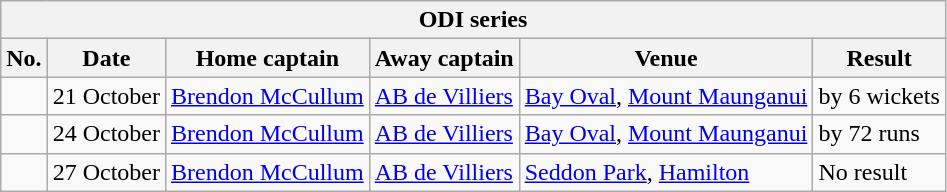<table class="wikitable">
<tr>
<th colspan="9">ODI series</th>
</tr>
<tr>
<th>No.</th>
<th>Date</th>
<th>Home captain</th>
<th>Away captain</th>
<th>Venue</th>
<th>Result</th>
</tr>
<tr>
<td></td>
<td>21 October</td>
<td><a href='#'>Brendon McCullum</a></td>
<td><a href='#'>AB de Villiers</a></td>
<td><a href='#'>Bay Oval</a>, <a href='#'>Mount Maunganui</a></td>
<td> by 6 wickets</td>
</tr>
<tr>
<td></td>
<td>24 October</td>
<td><a href='#'>Brendon McCullum</a></td>
<td><a href='#'>AB de Villiers</a></td>
<td><a href='#'>Bay Oval</a>, <a href='#'>Mount Maunganui</a></td>
<td> by 72 runs</td>
</tr>
<tr>
<td></td>
<td>27 October</td>
<td><a href='#'>Brendon McCullum</a></td>
<td><a href='#'>AB de Villiers</a></td>
<td><a href='#'>Seddon Park</a>, <a href='#'>Hamilton</a></td>
<td>No result</td>
</tr>
</table>
